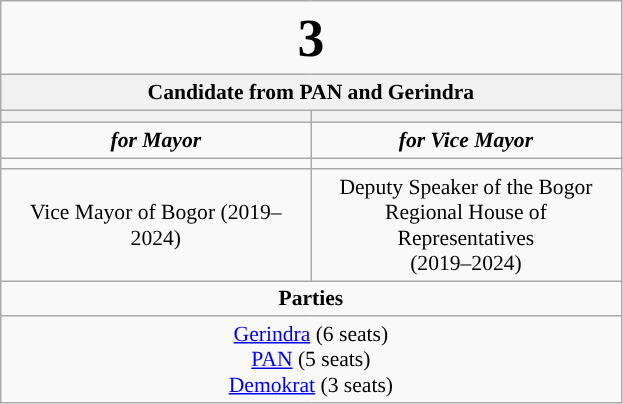<table class="wikitable" style="font-size:90%; text-align:center;">
<tr>
<td colspan=2><big><big><big><big><big><strong>3</strong></big></big></big></big></big></td>
</tr>
<tr>
<td colspan=2 style="background:#f1f1f1;"><strong>Candidate from PAN and Gerindra</strong></td>
</tr>
<tr>
<th style="width:3em; font-size:135%; background:#"><a href='#'></a></th>
<th style="width:3em; font-size:135%; background:#"></th>
</tr>
<tr style="color:#000; font-size:100%; background:#">
<td style="width:3em; width:200px;"><strong><em>for Mayor</em></strong></td>
<td style="width:3em; width:200px;"><strong><em>for Vice Mayor</em></strong></td>
</tr>
<tr>
<td></td>
<td></td>
</tr>
<tr>
<td>Vice Mayor of Bogor (2019–2024)</td>
<td>Deputy Speaker of the Bogor Regional House of Representatives<br>(2019–2024)</td>
</tr>
<tr>
<td colspan=2><strong>Parties</strong></td>
</tr>
<tr>
<td colspan=2> <a href='#'>Gerindra</a> (6 seats)<br><a href='#'>PAN</a> (5 seats)<br><a href='#'>Demokrat</a> (3 seats)</td>
</tr>
</table>
